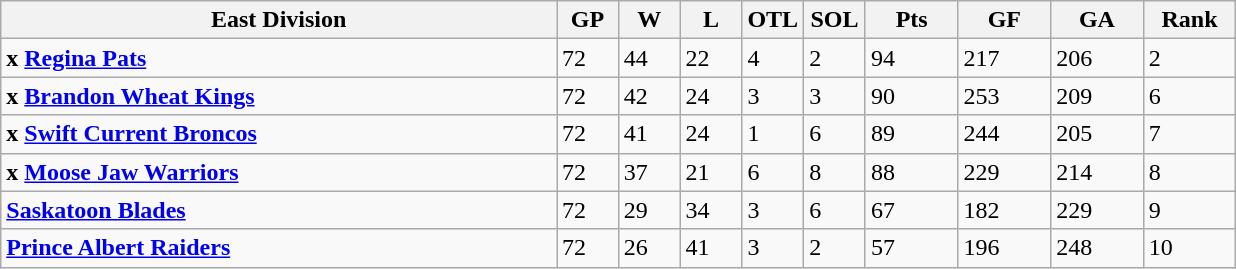<table class="wikitable">
<tr>
<th style="width:45%;">East Division</th>
<th style="width:5%;">GP</th>
<th style="width:5%;">W</th>
<th style="width:5%;">L</th>
<th style="width:5%;">OTL</th>
<th style="width:5%;">SOL</th>
<th style="width:7.5%;">Pts</th>
<th style="width:7.5%;">GF</th>
<th style="width:7.5%;">GA</th>
<th style="width:7.5%;">Rank</th>
</tr>
<tr>
<td><strong>x <a href='#'>Regina Pats</a></strong></td>
<td>72</td>
<td>44</td>
<td>22</td>
<td>4</td>
<td>2</td>
<td>94</td>
<td>217</td>
<td>206</td>
<td>2</td>
</tr>
<tr>
<td><strong>x <a href='#'>Brandon Wheat Kings</a></strong></td>
<td>72</td>
<td>42</td>
<td>24</td>
<td>3</td>
<td>3</td>
<td>90</td>
<td>253</td>
<td>209</td>
<td>6</td>
</tr>
<tr>
<td><strong>x <a href='#'>Swift Current Broncos</a></strong></td>
<td>72</td>
<td>41</td>
<td>24</td>
<td>1</td>
<td>6</td>
<td>89</td>
<td>244</td>
<td>205</td>
<td>7</td>
</tr>
<tr>
<td><strong>x <a href='#'>Moose Jaw Warriors</a></strong></td>
<td>72</td>
<td>37</td>
<td>21</td>
<td>6</td>
<td>8</td>
<td>88</td>
<td>229</td>
<td>214</td>
<td>8</td>
</tr>
<tr>
<td><strong><a href='#'>Saskatoon Blades</a></strong></td>
<td>72</td>
<td>29</td>
<td>34</td>
<td>3</td>
<td>6</td>
<td>67</td>
<td>182</td>
<td>229</td>
<td>9</td>
</tr>
<tr>
<td><strong><a href='#'>Prince Albert Raiders</a></strong></td>
<td>72</td>
<td>26</td>
<td>41</td>
<td>3</td>
<td>2</td>
<td>57</td>
<td>196</td>
<td>248</td>
<td>10</td>
</tr>
</table>
